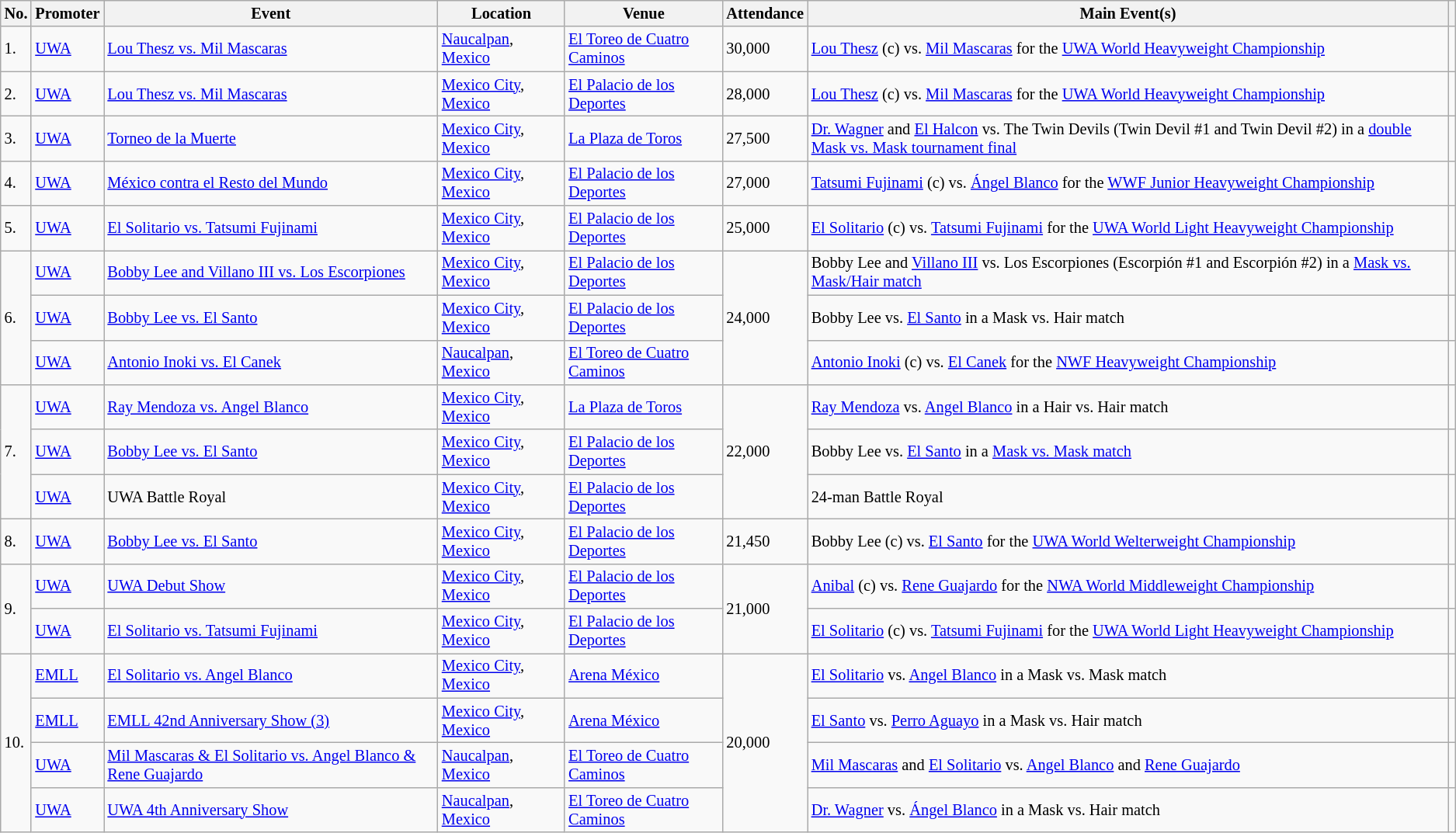<table class="wikitable sortable" style="font-size:85%;">
<tr>
<th>No.</th>
<th>Promoter</th>
<th>Event</th>
<th>Location</th>
<th>Venue</th>
<th>Attendance</th>
<th class=unsortable>Main Event(s)</th>
<th class=unsortable></th>
</tr>
<tr>
<td>1.</td>
<td><a href='#'>UWA</a></td>
<td><a href='#'>Lou Thesz vs. Mil Mascaras</a> <br> </td>
<td><a href='#'>Naucalpan</a>, <a href='#'>Mexico</a></td>
<td><a href='#'>El Toreo de Cuatro Caminos</a></td>
<td>30,000</td>
<td><a href='#'>Lou Thesz</a> (c) vs. <a href='#'>Mil Mascaras</a> for the <a href='#'>UWA World Heavyweight Championship</a></td>
<td></td>
</tr>
<tr>
<td>2.</td>
<td><a href='#'>UWA</a></td>
<td><a href='#'>Lou Thesz vs. Mil Mascaras</a> <br> </td>
<td><a href='#'>Mexico City</a>, <a href='#'>Mexico</a></td>
<td><a href='#'>El Palacio de los Deportes</a></td>
<td>28,000</td>
<td><a href='#'>Lou Thesz</a> (c) vs. <a href='#'>Mil Mascaras</a> for the <a href='#'>UWA World Heavyweight Championship</a></td>
<td></td>
</tr>
<tr>
<td>3.</td>
<td><a href='#'>UWA</a></td>
<td><a href='#'>Torneo de la Muerte</a> <br> </td>
<td><a href='#'>Mexico City</a>, <a href='#'>Mexico</a></td>
<td><a href='#'>La Plaza de Toros</a></td>
<td>27,500</td>
<td><a href='#'>Dr. Wagner</a> and <a href='#'>El Halcon</a> vs. The Twin Devils (Twin Devil #1 and Twin Devil #2) in a <a href='#'>double Mask vs. Mask tournament final</a></td>
<td> </td>
</tr>
<tr>
<td>4.</td>
<td><a href='#'>UWA</a></td>
<td><a href='#'>México contra el Resto del Mundo</a> <br>  </td>
<td><a href='#'>Mexico City</a>, <a href='#'>Mexico</a></td>
<td><a href='#'>El Palacio de los Deportes</a></td>
<td>27,000</td>
<td><a href='#'>Tatsumi Fujinami</a> (c) vs. <a href='#'>Ángel Blanco</a> for the <a href='#'>WWF Junior Heavyweight Championship</a></td>
<td><br></td>
</tr>
<tr>
<td>5.</td>
<td><a href='#'>UWA</a></td>
<td><a href='#'>El Solitario vs. Tatsumi Fujinami</a> <br> </td>
<td><a href='#'>Mexico City</a>, <a href='#'>Mexico</a></td>
<td><a href='#'>El Palacio de los Deportes</a></td>
<td>25,000</td>
<td><a href='#'>El Solitario</a> (c) vs. <a href='#'>Tatsumi Fujinami</a> for the <a href='#'>UWA World Light Heavyweight Championship</a></td>
<td></td>
</tr>
<tr>
<td rowspan=3>6.</td>
<td><a href='#'>UWA</a></td>
<td><a href='#'>Bobby Lee and Villano III vs. Los Escorpiones</a> <br> </td>
<td><a href='#'>Mexico City</a>, <a href='#'>Mexico</a></td>
<td><a href='#'>El Palacio de los Deportes</a></td>
<td rowspan=3>24,000</td>
<td>Bobby Lee and <a href='#'>Villano III</a> vs. Los Escorpiones (Escorpión #1 and Escorpión #2) in a <a href='#'>Mask vs. Mask/Hair match</a></td>
<td> </td>
</tr>
<tr>
<td><a href='#'>UWA</a></td>
<td><a href='#'>Bobby Lee vs. El Santo</a> <br> </td>
<td><a href='#'>Mexico City</a>, <a href='#'>Mexico</a></td>
<td><a href='#'>El Palacio de los Deportes</a></td>
<td>Bobby Lee vs. <a href='#'>El Santo</a> in a Mask vs. Hair match</td>
<td> </td>
</tr>
<tr>
<td><a href='#'>UWA</a></td>
<td><a href='#'>Antonio Inoki vs. El Canek</a> <br> </td>
<td><a href='#'>Naucalpan</a>, <a href='#'>Mexico</a></td>
<td><a href='#'>El Toreo de Cuatro Caminos</a></td>
<td><a href='#'>Antonio Inoki</a> (c) vs. <a href='#'>El Canek</a> for the <a href='#'>NWF Heavyweight Championship</a></td>
<td></td>
</tr>
<tr>
<td rowspan=3>7.</td>
<td><a href='#'>UWA</a></td>
<td><a href='#'>Ray Mendoza vs. Angel Blanco</a> <br> </td>
<td><a href='#'>Mexico City</a>, <a href='#'>Mexico</a></td>
<td><a href='#'>La Plaza de Toros</a></td>
<td rowspan=3>22,000</td>
<td><a href='#'>Ray Mendoza</a> vs. <a href='#'>Angel Blanco</a> in a Hair vs. Hair match</td>
<td></td>
</tr>
<tr>
<td><a href='#'>UWA</a></td>
<td><a href='#'>Bobby Lee vs. El Santo</a><br> </td>
<td><a href='#'>Mexico City</a>, <a href='#'>Mexico</a></td>
<td><a href='#'>El Palacio de los Deportes</a></td>
<td>Bobby Lee vs. <a href='#'>El Santo</a> in a <a href='#'>Mask vs. Mask match</a></td>
<td></td>
</tr>
<tr>
<td><a href='#'>UWA</a></td>
<td>UWA Battle Royal <br> </td>
<td><a href='#'>Mexico City</a>, <a href='#'>Mexico</a></td>
<td><a href='#'>El Palacio de los Deportes</a></td>
<td>24-man Battle Royal</td>
<td></td>
</tr>
<tr>
<td>8.</td>
<td><a href='#'>UWA</a></td>
<td><a href='#'>Bobby Lee vs. El Santo</a> <br> </td>
<td><a href='#'>Mexico City</a>, <a href='#'>Mexico</a></td>
<td><a href='#'>El Palacio de los Deportes</a></td>
<td>21,450</td>
<td>Bobby Lee (c) vs. <a href='#'>El Santo</a> for the <a href='#'>UWA World Welterweight Championship</a></td>
<td> </td>
</tr>
<tr>
<td rowspan=2>9.</td>
<td><a href='#'>UWA</a></td>
<td><a href='#'>UWA Debut Show</a> <br> </td>
<td><a href='#'>Mexico City</a>, <a href='#'>Mexico</a></td>
<td><a href='#'>El Palacio de los Deportes</a></td>
<td rowspan=2>21,000</td>
<td><a href='#'>Anibal</a> (c) vs. <a href='#'>Rene Guajardo</a> for the <a href='#'>NWA World Middleweight Championship</a></td>
<td> </td>
</tr>
<tr>
<td><a href='#'>UWA</a></td>
<td><a href='#'>El Solitario vs. Tatsumi Fujinami</a> <br> </td>
<td><a href='#'>Mexico City</a>, <a href='#'>Mexico</a></td>
<td><a href='#'>El Palacio de los Deportes</a></td>
<td><a href='#'>El Solitario</a> (c) vs. <a href='#'>Tatsumi Fujinami</a> for the <a href='#'>UWA World Light Heavyweight Championship</a></td>
<td></td>
</tr>
<tr>
<td rowspan=4>10.</td>
<td><a href='#'>EMLL</a></td>
<td><a href='#'>El Solitario vs. Angel Blanco</a> <br> </td>
<td><a href='#'>Mexico City</a>, <a href='#'>Mexico</a></td>
<td><a href='#'>Arena México</a></td>
<td rowspan=4>20,000</td>
<td><a href='#'>El Solitario</a> vs. <a href='#'>Angel Blanco</a> in a Mask vs. Mask match</td>
<td></td>
</tr>
<tr>
<td><a href='#'>EMLL</a></td>
<td><a href='#'>EMLL 42nd Anniversary Show (3)</a> <br> </td>
<td><a href='#'>Mexico City</a>, <a href='#'>Mexico</a></td>
<td><a href='#'>Arena México</a></td>
<td><a href='#'>El Santo</a> vs. <a href='#'>Perro Aguayo</a> in a Mask vs. Hair match</td>
<td> </td>
</tr>
<tr>
<td><a href='#'>UWA</a></td>
<td><a href='#'>Mil Mascaras & El Solitario vs. Angel Blanco & Rene Guajardo</a> <br> </td>
<td><a href='#'>Naucalpan</a>, <a href='#'>Mexico</a></td>
<td><a href='#'>El Toreo de Cuatro Caminos</a></td>
<td><a href='#'>Mil Mascaras</a> and <a href='#'>El Solitario</a> vs. <a href='#'>Angel Blanco</a> and <a href='#'>Rene Guajardo</a></td>
<td></td>
</tr>
<tr>
<td><a href='#'>UWA</a></td>
<td><a href='#'>UWA 4th Anniversary Show</a> <br> </td>
<td><a href='#'>Naucalpan</a>, <a href='#'>Mexico</a></td>
<td><a href='#'>El Toreo de Cuatro Caminos</a></td>
<td><a href='#'>Dr. Wagner</a> vs. <a href='#'>Ángel Blanco</a> in a Mask vs. Hair match</td>
<td></td>
</tr>
</table>
